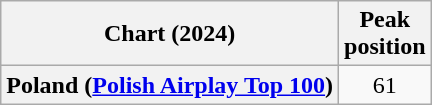<table class="wikitable plainrowheaders" style="text-align:center">
<tr>
<th scope="col">Chart (2024)</th>
<th scope="col">Peak<br>position</th>
</tr>
<tr>
<th scope="row">Poland (<a href='#'>Polish Airplay Top 100</a>)</th>
<td>61</td>
</tr>
</table>
